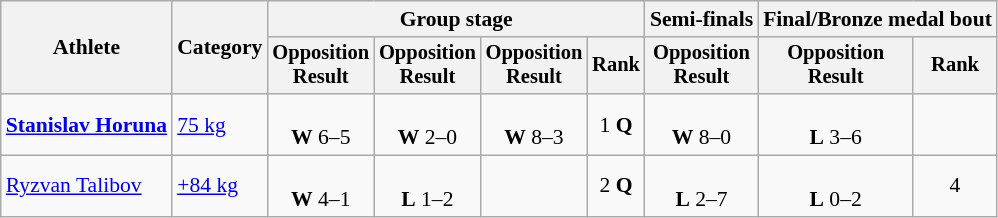<table class="wikitable" style="text-align:center; font-size:90%">
<tr>
<th rowspan=2>Athlete</th>
<th rowspan=2>Category</th>
<th colspan=4>Group stage</th>
<th>Semi-finals</th>
<th colspan=2>Final/Bronze medal bout</th>
</tr>
<tr style="font-size:95%">
<th>Opposition<br>Result</th>
<th>Opposition<br>Result</th>
<th>Opposition<br>Result</th>
<th>Rank</th>
<th>Opposition<br>Result</th>
<th>Opposition<br>Result</th>
<th>Rank</th>
</tr>
<tr>
<td align=left><strong><a href='#'>Stanislav Horuna</a></strong></td>
<td align=left><a href='#'>75 kg</a></td>
<td><br> <strong>W</strong> 6–5</td>
<td><br> <strong>W</strong> 2–0</td>
<td><br> <strong>W</strong> 8–3</td>
<td>1 <strong>Q</strong></td>
<td><br> <strong>W</strong> 8–0</td>
<td><br> <strong>L</strong> 3–6</td>
<td></td>
</tr>
<tr>
<td align=left><a href='#'>Ryzvan Talibov</a></td>
<td align=left><a href='#'>+84 kg</a></td>
<td><br> <strong>W</strong> 4–1</td>
<td><br> <strong>L</strong> 1–2</td>
<td></td>
<td>2 <strong>Q</strong></td>
<td><br> <strong>L</strong> 2–7</td>
<td><br> <strong>L</strong> 0–2</td>
<td>4</td>
</tr>
</table>
